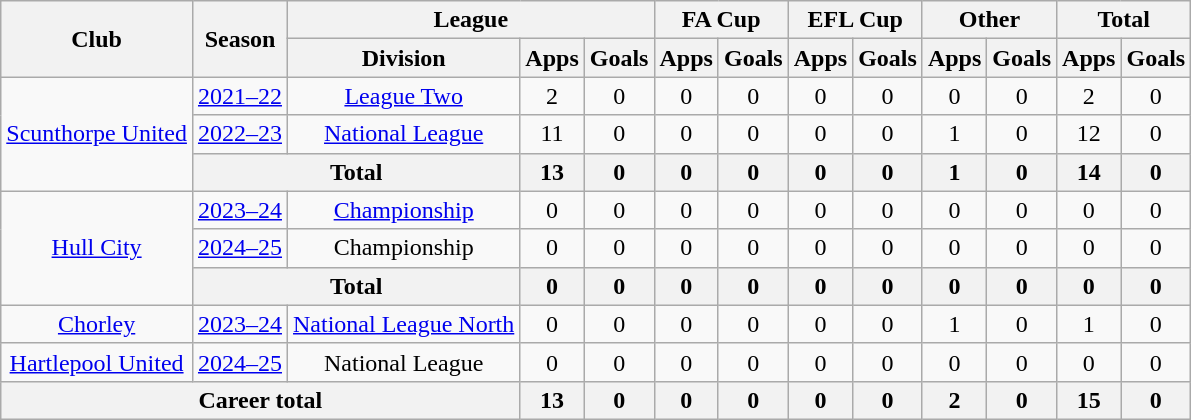<table class="wikitable" style="text-align: center;">
<tr>
<th rowspan=2>Club</th>
<th rowspan=2>Season</th>
<th colspan=3>League</th>
<th colspan=2>FA Cup</th>
<th colspan=2>EFL Cup</th>
<th colspan=2>Other</th>
<th colspan=2>Total</th>
</tr>
<tr>
<th>Division</th>
<th>Apps</th>
<th>Goals</th>
<th>Apps</th>
<th>Goals</th>
<th>Apps</th>
<th>Goals</th>
<th>Apps</th>
<th>Goals</th>
<th>Apps</th>
<th>Goals</th>
</tr>
<tr>
<td rowspan="3"><a href='#'>Scunthorpe United</a></td>
<td><a href='#'>2021–22</a></td>
<td><a href='#'>League Two</a></td>
<td>2</td>
<td>0</td>
<td>0</td>
<td>0</td>
<td>0</td>
<td>0</td>
<td>0</td>
<td>0</td>
<td>2</td>
<td>0</td>
</tr>
<tr>
<td><a href='#'>2022–23</a></td>
<td><a href='#'>National League</a></td>
<td>11</td>
<td>0</td>
<td>0</td>
<td>0</td>
<td>0</td>
<td>0</td>
<td>1</td>
<td>0</td>
<td>12</td>
<td>0</td>
</tr>
<tr>
<th colspan="2">Total</th>
<th>13</th>
<th>0</th>
<th>0</th>
<th>0</th>
<th>0</th>
<th>0</th>
<th>1</th>
<th>0</th>
<th>14</th>
<th>0</th>
</tr>
<tr>
<td rowspan="3"><a href='#'>Hull City</a></td>
<td><a href='#'>2023–24</a></td>
<td><a href='#'>Championship</a></td>
<td>0</td>
<td>0</td>
<td>0</td>
<td>0</td>
<td>0</td>
<td>0</td>
<td>0</td>
<td>0</td>
<td>0</td>
<td>0</td>
</tr>
<tr>
<td><a href='#'>2024–25</a></td>
<td>Championship</td>
<td>0</td>
<td>0</td>
<td>0</td>
<td>0</td>
<td>0</td>
<td>0</td>
<td>0</td>
<td>0</td>
<td>0</td>
<td>0</td>
</tr>
<tr>
<th colspan="2">Total</th>
<th>0</th>
<th>0</th>
<th>0</th>
<th>0</th>
<th>0</th>
<th>0</th>
<th>0</th>
<th>0</th>
<th>0</th>
<th>0</th>
</tr>
<tr>
<td><a href='#'>Chorley</a></td>
<td><a href='#'>2023–24</a></td>
<td><a href='#'>National League North</a></td>
<td>0</td>
<td>0</td>
<td>0</td>
<td>0</td>
<td>0</td>
<td>0</td>
<td>1</td>
<td>0</td>
<td>1</td>
<td>0</td>
</tr>
<tr>
<td><a href='#'>Hartlepool United</a></td>
<td><a href='#'>2024–25</a></td>
<td>National League</td>
<td>0</td>
<td>0</td>
<td>0</td>
<td>0</td>
<td>0</td>
<td>0</td>
<td>0</td>
<td>0</td>
<td>0</td>
<td>0</td>
</tr>
<tr>
<th colspan="3">Career total</th>
<th>13</th>
<th>0</th>
<th>0</th>
<th>0</th>
<th>0</th>
<th>0</th>
<th>2</th>
<th>0</th>
<th>15</th>
<th>0</th>
</tr>
</table>
